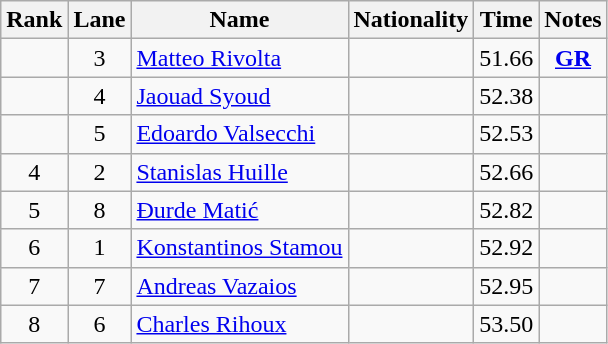<table class="wikitable sortable" style="text-align:center">
<tr>
<th>Rank</th>
<th>Lane</th>
<th>Name</th>
<th>Nationality</th>
<th>Time</th>
<th>Notes</th>
</tr>
<tr>
<td></td>
<td>3</td>
<td align=left><a href='#'>Matteo Rivolta</a></td>
<td align=left></td>
<td>51.66</td>
<td><strong><a href='#'>GR</a></strong></td>
</tr>
<tr>
<td></td>
<td>4</td>
<td align=left><a href='#'>Jaouad Syoud</a></td>
<td align=left></td>
<td>52.38</td>
<td></td>
</tr>
<tr>
<td></td>
<td>5</td>
<td align=left><a href='#'>Edoardo Valsecchi</a></td>
<td align=left></td>
<td>52.53</td>
<td></td>
</tr>
<tr>
<td>4</td>
<td>2</td>
<td align=left><a href='#'>Stanislas Huille</a></td>
<td align=left></td>
<td>52.66</td>
<td></td>
</tr>
<tr>
<td>5</td>
<td>8</td>
<td align=left><a href='#'>Đurde Matić</a></td>
<td align=left></td>
<td>52.82</td>
<td></td>
</tr>
<tr>
<td>6</td>
<td>1</td>
<td align=left><a href='#'>Konstantinos Stamou</a></td>
<td align=left></td>
<td>52.92</td>
<td></td>
</tr>
<tr>
<td>7</td>
<td>7</td>
<td align=left><a href='#'>Andreas Vazaios</a></td>
<td align=left></td>
<td>52.95</td>
<td></td>
</tr>
<tr>
<td>8</td>
<td>6</td>
<td align=left><a href='#'>Charles Rihoux</a></td>
<td align=left></td>
<td>53.50</td>
<td></td>
</tr>
</table>
